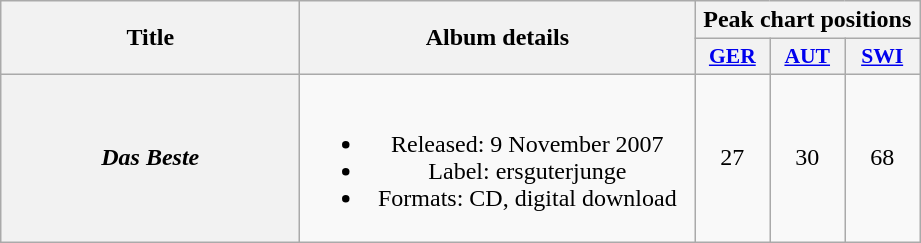<table class="wikitable plainrowheaders" style="text-align:center;">
<tr>
<th scope="col" rowspan="2" style="width:12em;">Title</th>
<th scope="col" rowspan="2" style="width:16em;">Album details</th>
<th scope="col" colspan="3">Peak chart positions</th>
</tr>
<tr>
<th scope="col" style="width:3em;font-size:90%;"><a href='#'>GER</a><br></th>
<th scope="col" style="width:3em;font-size:90%;"><a href='#'>AUT</a><br></th>
<th scope="col" style="width:3em;font-size:90%;"><a href='#'>SWI</a><br></th>
</tr>
<tr>
<th scope="row"><em>Das Beste</em></th>
<td><br><ul><li>Released: 9 November 2007</li><li>Label: ersguterjunge</li><li>Formats:  CD, digital download</li></ul></td>
<td>27</td>
<td>30</td>
<td>68</td>
</tr>
</table>
